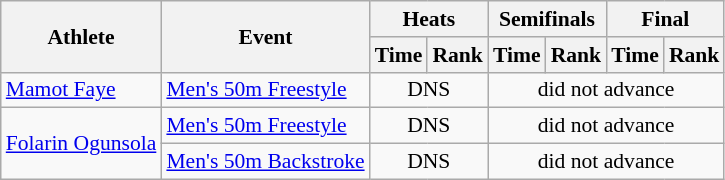<table class=wikitable style="font-size:90%">
<tr>
<th rowspan="2">Athlete</th>
<th rowspan="2">Event</th>
<th colspan="2">Heats</th>
<th colspan="2">Semifinals</th>
<th colspan="2">Final</th>
</tr>
<tr>
<th>Time</th>
<th>Rank</th>
<th>Time</th>
<th>Rank</th>
<th>Time</th>
<th>Rank</th>
</tr>
<tr>
<td rowspan="1"><a href='#'>Mamot Faye</a></td>
<td><a href='#'>Men's 50m Freestyle</a></td>
<td align=center colspan=2>DNS</td>
<td align=center colspan=4>did not advance</td>
</tr>
<tr>
<td rowspan="2"><a href='#'>Folarin Ogunsola</a></td>
<td><a href='#'>Men's 50m Freestyle</a></td>
<td align=center colspan=2>DNS</td>
<td align=center colspan=4>did not advance</td>
</tr>
<tr>
<td><a href='#'>Men's 50m Backstroke</a></td>
<td align=center colspan=2>DNS</td>
<td align=center colspan=4>did not advance</td>
</tr>
</table>
